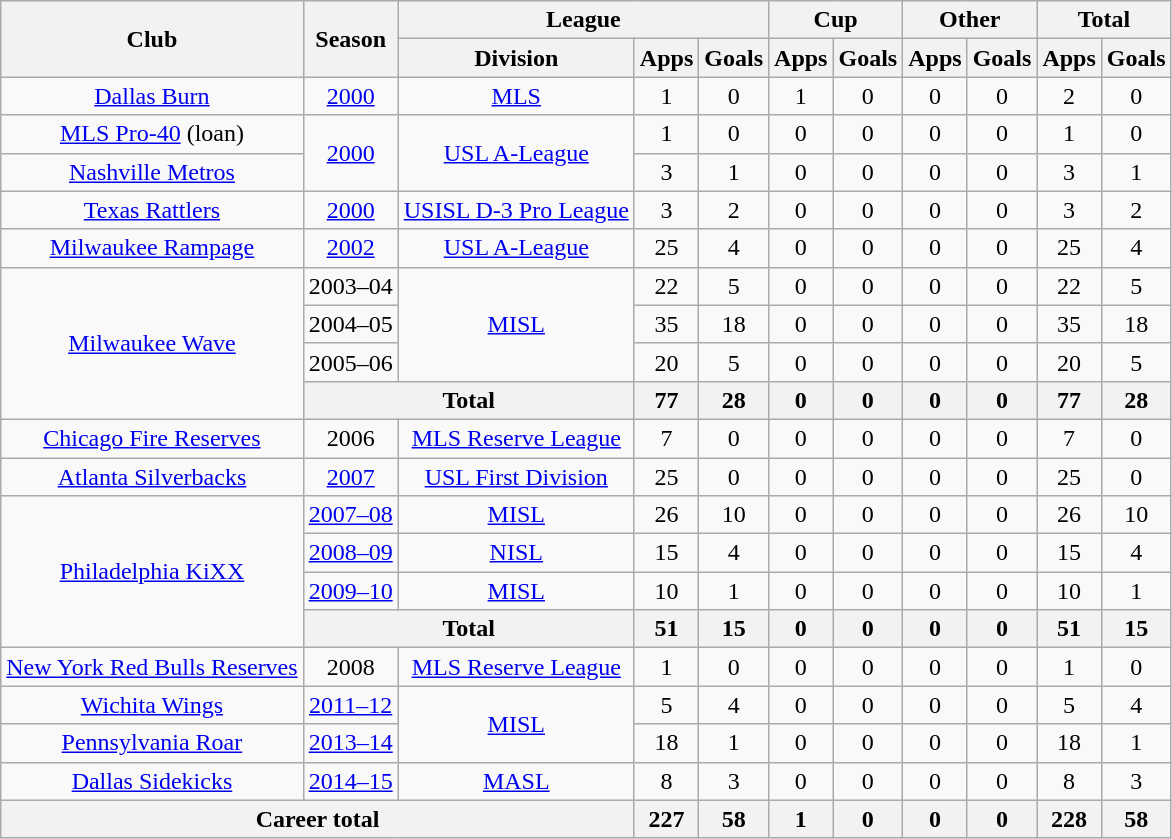<table class="wikitable" style="text-align: center">
<tr>
<th rowspan="2">Club</th>
<th rowspan="2">Season</th>
<th colspan="3">League</th>
<th colspan="2">Cup</th>
<th colspan="2">Other</th>
<th colspan="2">Total</th>
</tr>
<tr>
<th>Division</th>
<th>Apps</th>
<th>Goals</th>
<th>Apps</th>
<th>Goals</th>
<th>Apps</th>
<th>Goals</th>
<th>Apps</th>
<th>Goals</th>
</tr>
<tr>
<td><a href='#'>Dallas Burn</a></td>
<td><a href='#'>2000</a></td>
<td><a href='#'>MLS</a></td>
<td>1</td>
<td>0</td>
<td>1</td>
<td>0</td>
<td>0</td>
<td>0</td>
<td>2</td>
<td>0</td>
</tr>
<tr>
<td><a href='#'>MLS Pro-40</a> (loan)</td>
<td rowspan="2"><a href='#'>2000</a></td>
<td rowspan="2"><a href='#'>USL A-League</a></td>
<td>1</td>
<td>0</td>
<td>0</td>
<td>0</td>
<td>0</td>
<td>0</td>
<td>1</td>
<td>0</td>
</tr>
<tr>
<td><a href='#'>Nashville Metros</a></td>
<td>3</td>
<td>1</td>
<td>0</td>
<td>0</td>
<td>0</td>
<td>0</td>
<td>3</td>
<td>1</td>
</tr>
<tr>
<td><a href='#'>Texas Rattlers</a></td>
<td><a href='#'>2000</a></td>
<td><a href='#'>USISL D-3 Pro League</a></td>
<td>3</td>
<td>2</td>
<td>0</td>
<td>0</td>
<td>0</td>
<td>0</td>
<td>3</td>
<td>2</td>
</tr>
<tr>
<td><a href='#'>Milwaukee Rampage</a></td>
<td><a href='#'>2002</a></td>
<td><a href='#'>USL A-League</a></td>
<td>25</td>
<td>4</td>
<td>0</td>
<td>0</td>
<td>0</td>
<td>0</td>
<td>25</td>
<td>4</td>
</tr>
<tr>
<td rowspan="4"><a href='#'>Milwaukee Wave</a></td>
<td>2003–04</td>
<td rowspan="3"><a href='#'>MISL</a></td>
<td>22</td>
<td>5</td>
<td>0</td>
<td>0</td>
<td>0</td>
<td>0</td>
<td>22</td>
<td>5</td>
</tr>
<tr>
<td>2004–05</td>
<td>35</td>
<td>18</td>
<td>0</td>
<td>0</td>
<td>0</td>
<td>0</td>
<td>35</td>
<td>18</td>
</tr>
<tr>
<td>2005–06</td>
<td>20</td>
<td>5</td>
<td>0</td>
<td>0</td>
<td>0</td>
<td>0</td>
<td>20</td>
<td>5</td>
</tr>
<tr>
<th colspan="2"><strong>Total</strong></th>
<th>77</th>
<th>28</th>
<th>0</th>
<th>0</th>
<th>0</th>
<th>0</th>
<th>77</th>
<th>28</th>
</tr>
<tr>
<td><a href='#'>Chicago Fire Reserves</a></td>
<td>2006</td>
<td><a href='#'>MLS Reserve League</a></td>
<td>7</td>
<td>0</td>
<td>0</td>
<td>0</td>
<td>0</td>
<td>0</td>
<td>7</td>
<td>0</td>
</tr>
<tr>
<td><a href='#'>Atlanta Silverbacks</a></td>
<td><a href='#'>2007</a></td>
<td><a href='#'>USL First Division</a></td>
<td>25</td>
<td>0</td>
<td>0</td>
<td>0</td>
<td>0</td>
<td>0</td>
<td>25</td>
<td>0</td>
</tr>
<tr>
<td rowspan="4"><a href='#'>Philadelphia KiXX</a></td>
<td><a href='#'>2007–08</a></td>
<td><a href='#'>MISL</a></td>
<td>26</td>
<td>10</td>
<td>0</td>
<td>0</td>
<td>0</td>
<td>0</td>
<td>26</td>
<td>10</td>
</tr>
<tr>
<td><a href='#'>2008–09</a></td>
<td><a href='#'>NISL</a></td>
<td>15</td>
<td>4</td>
<td>0</td>
<td>0</td>
<td>0</td>
<td>0</td>
<td>15</td>
<td>4</td>
</tr>
<tr>
<td><a href='#'>2009–10</a></td>
<td><a href='#'>MISL</a></td>
<td>10</td>
<td>1</td>
<td>0</td>
<td>0</td>
<td>0</td>
<td>0</td>
<td>10</td>
<td>1</td>
</tr>
<tr>
<th colspan="2"><strong>Total</strong></th>
<th>51</th>
<th>15</th>
<th>0</th>
<th>0</th>
<th>0</th>
<th>0</th>
<th>51</th>
<th>15</th>
</tr>
<tr>
<td><a href='#'>New York Red Bulls Reserves</a></td>
<td>2008</td>
<td><a href='#'>MLS Reserve League</a></td>
<td>1</td>
<td>0</td>
<td>0</td>
<td>0</td>
<td>0</td>
<td>0</td>
<td>1</td>
<td>0</td>
</tr>
<tr>
<td><a href='#'>Wichita Wings</a></td>
<td><a href='#'>2011–12</a></td>
<td rowspan="2"><a href='#'>MISL</a></td>
<td>5</td>
<td>4</td>
<td>0</td>
<td>0</td>
<td>0</td>
<td>0</td>
<td>5</td>
<td>4</td>
</tr>
<tr>
<td><a href='#'>Pennsylvania Roar</a></td>
<td><a href='#'>2013–14</a></td>
<td>18</td>
<td>1</td>
<td>0</td>
<td>0</td>
<td>0</td>
<td>0</td>
<td>18</td>
<td>1</td>
</tr>
<tr>
<td><a href='#'>Dallas Sidekicks</a></td>
<td><a href='#'>2014–15</a></td>
<td><a href='#'>MASL</a></td>
<td>8</td>
<td>3</td>
<td>0</td>
<td>0</td>
<td>0</td>
<td>0</td>
<td>8</td>
<td>3</td>
</tr>
<tr>
<th colspan="3"><strong>Career total</strong></th>
<th>227</th>
<th>58</th>
<th>1</th>
<th>0</th>
<th>0</th>
<th>0</th>
<th>228</th>
<th>58</th>
</tr>
</table>
